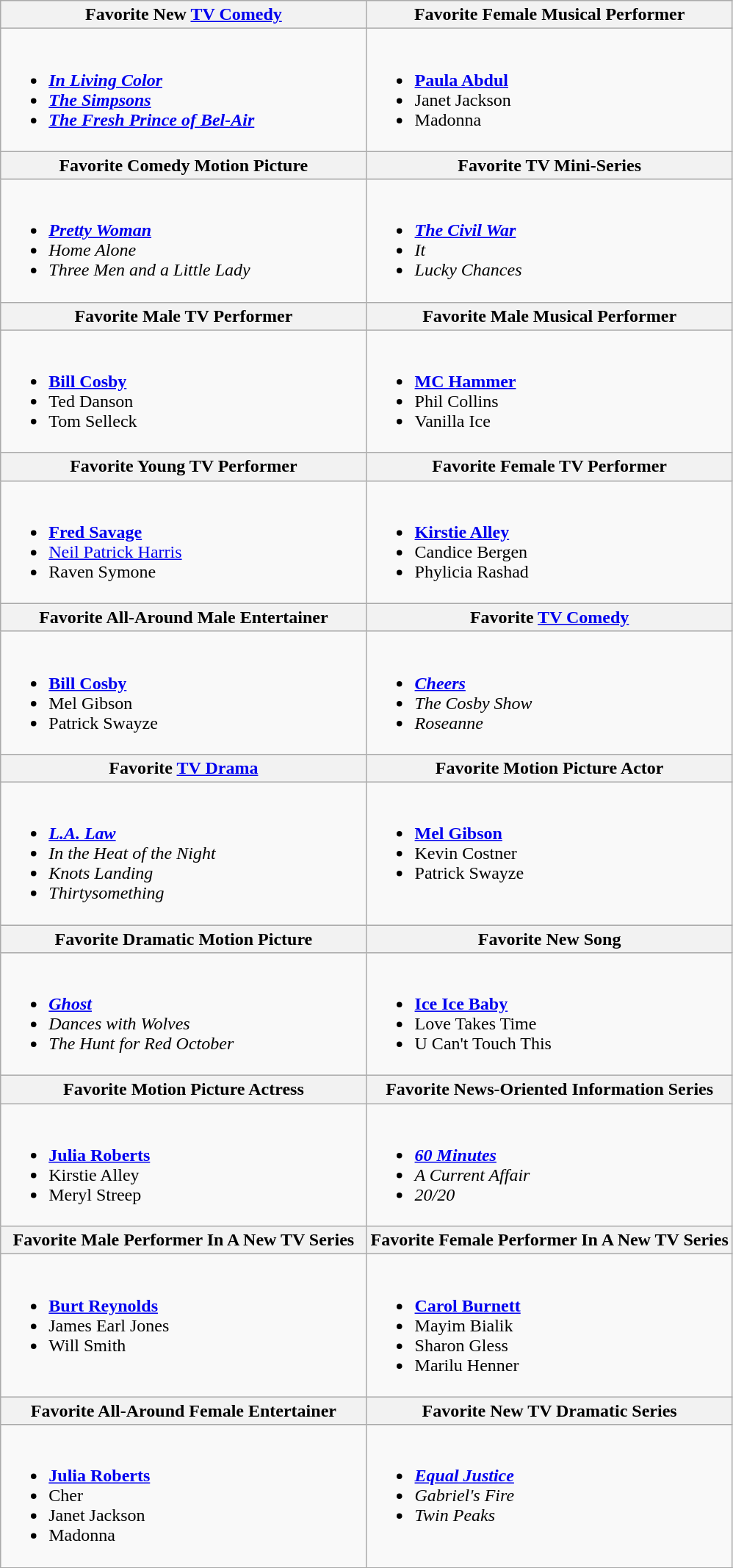<table class="wikitable sortable">
<tr>
<th width="50%">Favorite New <a href='#'>TV Comedy</a></th>
<th width="50%">Favorite Female Musical Performer</th>
</tr>
<tr>
<td valign="top"><br><ul><li><strong><em><a href='#'>In Living Color</a></em></strong></li><li><strong><em><a href='#'>The Simpsons</a></em></strong></li><li><strong><em><a href='#'>The Fresh Prince of Bel-Air</a></em></strong></li></ul></td>
<td valign="top"><br><ul><li><strong><a href='#'>Paula Abdul</a></strong></li><li>Janet Jackson</li><li>Madonna</li></ul></td>
</tr>
<tr>
<th>Favorite Comedy Motion Picture</th>
<th>Favorite TV Mini-Series</th>
</tr>
<tr>
<td valign="top"><br><ul><li><strong><em><a href='#'>Pretty Woman</a></em></strong></li><li><em>Home Alone</em></li><li><em>Three Men and a Little Lady</em></li></ul></td>
<td valign="top"><br><ul><li><strong><em><a href='#'>The Civil War</a></em></strong></li><li><em>It</em></li><li><em>Lucky Chances</em></li></ul></td>
</tr>
<tr>
<th>Favorite Male TV Performer</th>
<th>Favorite Male Musical Performer</th>
</tr>
<tr>
<td valign="top"><br><ul><li><strong><a href='#'>Bill Cosby</a></strong></li><li>Ted Danson</li><li>Tom Selleck</li></ul></td>
<td valign="top"><br><ul><li><strong><a href='#'>MC Hammer</a></strong></li><li>Phil Collins</li><li>Vanilla Ice</li></ul></td>
</tr>
<tr>
<th>Favorite Young TV Performer</th>
<th>Favorite Female TV Performer</th>
</tr>
<tr>
<td valign="top"><br><ul><li><strong><a href='#'>Fred Savage</a></strong></li><li><a href='#'>Neil Patrick Harris</a></li><li>Raven Symone</li></ul></td>
<td valign="top"><br><ul><li><strong><a href='#'>Kirstie Alley</a></strong></li><li>Candice Bergen</li><li>Phylicia Rashad</li></ul></td>
</tr>
<tr>
<th>Favorite All-Around Male Entertainer</th>
<th>Favorite <a href='#'>TV Comedy</a></th>
</tr>
<tr>
<td valign="top"><br><ul><li><strong><a href='#'>Bill Cosby</a></strong></li><li>Mel Gibson</li><li>Patrick Swayze</li></ul></td>
<td valign="top"><br><ul><li><strong><em><a href='#'>Cheers</a></em></strong></li><li><em>The Cosby Show</em></li><li><em>Roseanne</em></li></ul></td>
</tr>
<tr>
<th>Favorite <a href='#'>TV Drama</a></th>
<th>Favorite Motion Picture Actor</th>
</tr>
<tr>
<td valign="top"><br><ul><li><strong><em><a href='#'>L.A. Law</a></em></strong></li><li><em>In the Heat of the Night</em></li><li><em>Knots Landing</em></li><li><em>Thirtysomething</em></li></ul></td>
<td valign="top"><br><ul><li><strong><a href='#'>Mel Gibson</a></strong></li><li>Kevin Costner</li><li>Patrick Swayze</li></ul></td>
</tr>
<tr>
<th>Favorite Dramatic Motion Picture</th>
<th>Favorite New Song</th>
</tr>
<tr>
<td valign="top"><br><ul><li><strong><em><a href='#'>Ghost</a></em></strong></li><li><em>Dances with Wolves</em></li><li><em>The Hunt for Red October</em></li></ul></td>
<td valign="top"><br><ul><li><strong><a href='#'>Ice Ice Baby</a></strong></li><li>Love Takes Time</li><li>U Can't Touch This</li></ul></td>
</tr>
<tr>
<th>Favorite Motion Picture Actress</th>
<th>Favorite News-Oriented Information Series</th>
</tr>
<tr>
<td valign="top"><br><ul><li><strong><a href='#'>Julia Roberts</a></strong></li><li>Kirstie Alley</li><li>Meryl Streep</li></ul></td>
<td valign="top"><br><ul><li><strong><em><a href='#'>60 Minutes</a></em></strong></li><li><em>A Current Affair</em></li><li><em>20/20</em></li></ul></td>
</tr>
<tr>
<th>Favorite Male Performer In A New TV Series</th>
<th>Favorite Female Performer In A New TV Series</th>
</tr>
<tr>
<td valign="top"><br><ul><li><strong><a href='#'>Burt Reynolds</a></strong></li><li>James Earl Jones</li><li>Will Smith</li></ul></td>
<td valign="top"><br><ul><li><strong><a href='#'>Carol Burnett</a></strong></li><li>Mayim Bialik</li><li>Sharon Gless</li><li>Marilu Henner</li></ul></td>
</tr>
<tr>
<th>Favorite All-Around Female Entertainer</th>
<th>Favorite New TV Dramatic Series</th>
</tr>
<tr>
<td valign="top"><br><ul><li><strong><a href='#'>Julia Roberts</a></strong></li><li>Cher</li><li>Janet Jackson</li><li>Madonna</li></ul></td>
<td valign="top"><br><ul><li><strong><em><a href='#'>Equal Justice</a></em></strong></li><li><em>Gabriel's Fire</em></li><li><em>Twin Peaks</em></li></ul></td>
</tr>
<tr>
</tr>
</table>
